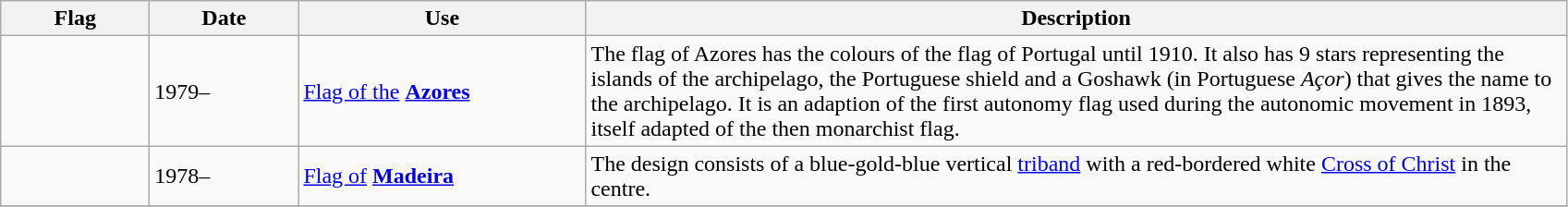<table class="wikitable">
<tr>
<th style="width:100px;">Flag</th>
<th style="width:100px;">Date</th>
<th style="width:200px;">Use</th>
<th style="width:700px;">Description</th>
</tr>
<tr>
<td></td>
<td>1979–</td>
<td><a href='#'>Flag of the</a> <strong><a href='#'>Azores</a></strong></td>
<td>The flag of Azores has the colours of the flag of Portugal until 1910. It also has 9 stars representing the islands of the archipelago, the Portuguese shield and a Goshawk (in Portuguese <em>Açor</em>) that gives the name to the archipelago. It is an adaption of the first autonomy flag used during the autonomic movement in 1893, itself adapted of the then monarchist flag.</td>
</tr>
<tr>
<td></td>
<td>1978–</td>
<td><a href='#'>Flag of</a> <strong><a href='#'>Madeira</a></strong></td>
<td>The design consists of a blue-gold-blue vertical <a href='#'>triband</a> with a red-bordered white <a href='#'>Cross of Christ</a> in the centre.</td>
</tr>
<tr>
</tr>
</table>
